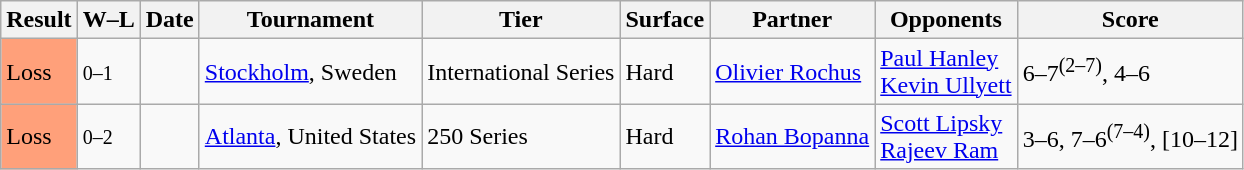<table class="sortable wikitable">
<tr>
<th>Result</th>
<th class="unsortable">W–L</th>
<th>Date</th>
<th>Tournament</th>
<th>Tier</th>
<th>Surface</th>
<th>Partner</th>
<th>Opponents</th>
<th class="unsortable">Score</th>
</tr>
<tr>
<td bgcolor=FFA07A>Loss</td>
<td><small>0–1</small></td>
<td><a href='#'></a></td>
<td><a href='#'>Stockholm</a>, Sweden</td>
<td>International Series</td>
<td>Hard</td>
<td> <a href='#'>Olivier Rochus</a></td>
<td> <a href='#'>Paul Hanley</a> <br>  <a href='#'>Kevin Ullyett</a></td>
<td>6–7<sup>(2–7)</sup>, 4–6</td>
</tr>
<tr>
<td bgcolor=FFA07A>Loss</td>
<td><small>0–2</small></td>
<td><a href='#'></a></td>
<td><a href='#'>Atlanta</a>, United States</td>
<td>250  Series</td>
<td>Hard</td>
<td> <a href='#'>Rohan Bopanna</a></td>
<td> <a href='#'>Scott Lipsky</a> <br>  <a href='#'>Rajeev Ram</a></td>
<td>3–6, 7–6<sup>(7–4)</sup>, [10–12]</td>
</tr>
</table>
